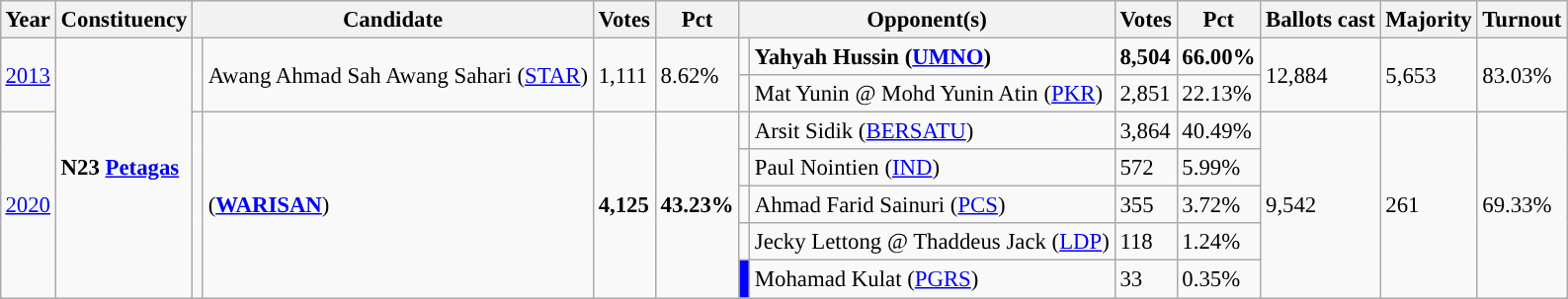<table class="wikitable" style="margin:0.5em ; font-size:95%">
<tr>
<th>Year</th>
<th>Constituency</th>
<th colspan=2>Candidate</th>
<th>Votes</th>
<th>Pct</th>
<th colspan=2>Opponent(s)</th>
<th>Votes</th>
<th>Pct</th>
<th>Ballots cast</th>
<th>Majority</th>
<th>Turnout</th>
</tr>
<tr>
<td rowspan="2"><a href='#'>2013</a></td>
<td rowspan="7"><strong>N23 <a href='#'>Petagas</a></strong></td>
<td rowspan="2"></td>
<td rowspan="2">Awang Ahmad Sah Awang Sahari (<a href='#'>STAR</a>)</td>
<td rowspan="2">1,111</td>
<td rowspan="2">8.62%</td>
<td></td>
<td><strong>Yahyah Hussin (<a href='#'>UMNO</a>)</strong></td>
<td><strong>8,504</strong></td>
<td><strong>66.00%</strong></td>
<td rowspan="2">12,884</td>
<td rowspan="2">5,653</td>
<td rowspan="2">83.03%</td>
</tr>
<tr>
<td></td>
<td>Mat Yunin @ Mohd Yunin Atin (<a href='#'>PKR</a>)</td>
<td>2,851</td>
<td>22.13%</td>
</tr>
<tr>
<td rowspan="5"><a href='#'>2020</a></td>
<td rowspan="5" ></td>
<td rowspan="5"> (<a href='#'><strong>WARISAN</strong></a>)</td>
<td rowspan="5"><strong>4,125</strong></td>
<td rowspan="5"><strong>43.23%</strong></td>
<td></td>
<td>Arsit Sidik (<a href='#'>BERSATU</a>)</td>
<td>3,864</td>
<td>40.49%</td>
<td rowspan="5">9,542</td>
<td rowspan="5">261</td>
<td rowspan="5">69.33%</td>
</tr>
<tr>
<td></td>
<td>Paul Nointien (<a href='#'>IND</a>)</td>
<td>572</td>
<td>5.99%</td>
</tr>
<tr>
<td></td>
<td>Ahmad Farid Sainuri (<a href='#'>PCS</a>)</td>
<td>355</td>
<td>3.72%</td>
</tr>
<tr>
<td></td>
<td>Jecky Lettong @ Thaddeus Jack (<a href='#'>LDP</a>)</td>
<td>118</td>
<td>1.24%</td>
</tr>
<tr>
<td bgcolor="blue"></td>
<td>Mohamad Kulat (<a href='#'>PGRS</a>)</td>
<td>33</td>
<td>0.35%</td>
</tr>
</table>
